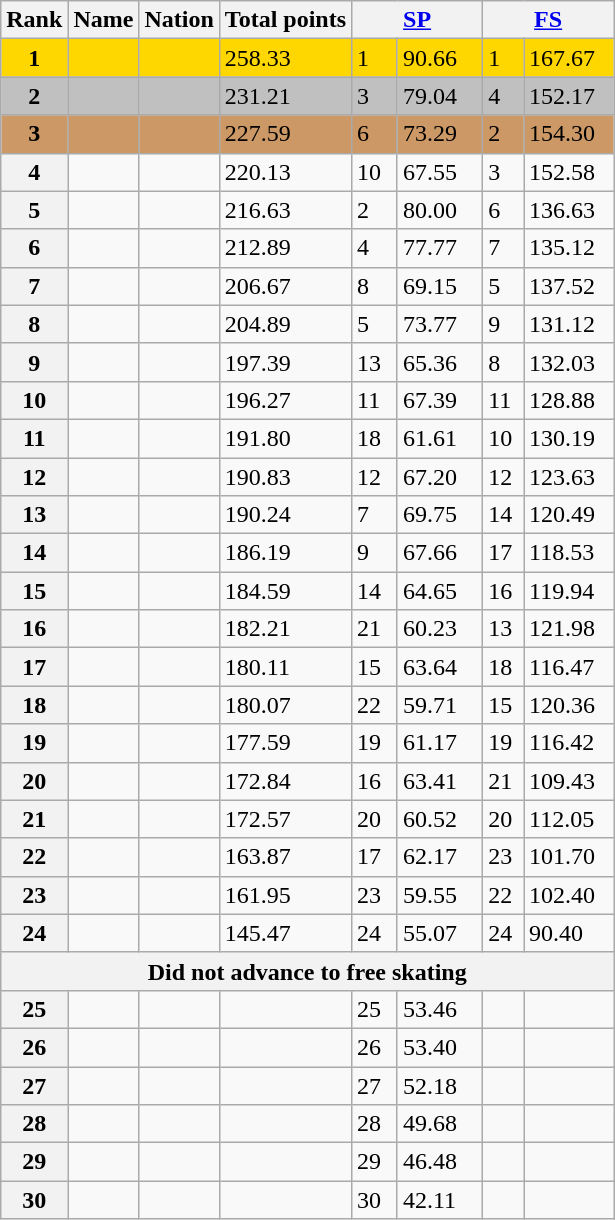<table class="wikitable">
<tr>
<th>Rank</th>
<th>Name</th>
<th>Nation</th>
<th>Total points</th>
<th colspan="2" width="80px"><a href='#'>SP</a></th>
<th colspan="2" width="80px"><a href='#'>FS</a></th>
</tr>
<tr bgcolor="gold">
<td align="center"><strong>1</strong></td>
<td></td>
<td></td>
<td>258.33</td>
<td>1</td>
<td>90.66</td>
<td>1</td>
<td>167.67</td>
</tr>
<tr bgcolor="silver">
<td align="center"><strong>2</strong></td>
<td></td>
<td></td>
<td>231.21</td>
<td>3</td>
<td>79.04</td>
<td>4</td>
<td>152.17</td>
</tr>
<tr bgcolor="cc9966">
<td align="center"><strong>3</strong></td>
<td></td>
<td></td>
<td>227.59</td>
<td>6</td>
<td>73.29</td>
<td>2</td>
<td>154.30</td>
</tr>
<tr>
<th>4</th>
<td></td>
<td></td>
<td>220.13</td>
<td>10</td>
<td>67.55</td>
<td>3</td>
<td>152.58</td>
</tr>
<tr>
<th>5</th>
<td></td>
<td></td>
<td>216.63</td>
<td>2</td>
<td>80.00</td>
<td>6</td>
<td>136.63</td>
</tr>
<tr>
<th>6</th>
<td></td>
<td></td>
<td>212.89</td>
<td>4</td>
<td>77.77</td>
<td>7</td>
<td>135.12</td>
</tr>
<tr>
<th>7</th>
<td></td>
<td></td>
<td>206.67</td>
<td>8</td>
<td>69.15</td>
<td>5</td>
<td>137.52</td>
</tr>
<tr>
<th>8</th>
<td></td>
<td></td>
<td>204.89</td>
<td>5</td>
<td>73.77</td>
<td>9</td>
<td>131.12</td>
</tr>
<tr>
<th>9</th>
<td></td>
<td></td>
<td>197.39</td>
<td>13</td>
<td>65.36</td>
<td>8</td>
<td>132.03</td>
</tr>
<tr>
<th>10</th>
<td></td>
<td></td>
<td>196.27</td>
<td>11</td>
<td>67.39</td>
<td>11</td>
<td>128.88</td>
</tr>
<tr>
<th>11</th>
<td></td>
<td></td>
<td>191.80</td>
<td>18</td>
<td>61.61</td>
<td>10</td>
<td>130.19</td>
</tr>
<tr>
<th>12</th>
<td></td>
<td></td>
<td>190.83</td>
<td>12</td>
<td>67.20</td>
<td>12</td>
<td>123.63</td>
</tr>
<tr>
<th>13</th>
<td></td>
<td></td>
<td>190.24</td>
<td>7</td>
<td>69.75</td>
<td>14</td>
<td>120.49</td>
</tr>
<tr>
<th>14</th>
<td></td>
<td></td>
<td>186.19</td>
<td>9</td>
<td>67.66</td>
<td>17</td>
<td>118.53</td>
</tr>
<tr>
<th>15</th>
<td></td>
<td></td>
<td>184.59</td>
<td>14</td>
<td>64.65</td>
<td>16</td>
<td>119.94</td>
</tr>
<tr>
<th>16</th>
<td></td>
<td></td>
<td>182.21</td>
<td>21</td>
<td>60.23</td>
<td>13</td>
<td>121.98</td>
</tr>
<tr>
<th>17</th>
<td></td>
<td></td>
<td>180.11</td>
<td>15</td>
<td>63.64</td>
<td>18</td>
<td>116.47</td>
</tr>
<tr>
<th>18</th>
<td></td>
<td></td>
<td>180.07</td>
<td>22</td>
<td>59.71</td>
<td>15</td>
<td>120.36</td>
</tr>
<tr>
<th>19</th>
<td></td>
<td></td>
<td>177.59</td>
<td>19</td>
<td>61.17</td>
<td>19</td>
<td>116.42</td>
</tr>
<tr>
<th>20</th>
<td></td>
<td></td>
<td>172.84</td>
<td>16</td>
<td>63.41</td>
<td>21</td>
<td>109.43</td>
</tr>
<tr>
<th>21</th>
<td></td>
<td></td>
<td>172.57</td>
<td>20</td>
<td>60.52</td>
<td>20</td>
<td>112.05</td>
</tr>
<tr>
<th>22</th>
<td></td>
<td></td>
<td>163.87</td>
<td>17</td>
<td>62.17</td>
<td>23</td>
<td>101.70</td>
</tr>
<tr>
<th>23</th>
<td></td>
<td></td>
<td>161.95</td>
<td>23</td>
<td>59.55</td>
<td>22</td>
<td>102.40</td>
</tr>
<tr>
<th>24</th>
<td></td>
<td></td>
<td>145.47</td>
<td>24</td>
<td>55.07</td>
<td>24</td>
<td>90.40</td>
</tr>
<tr>
<th colspan=8>Did not advance to free skating</th>
</tr>
<tr>
<th>25</th>
<td></td>
<td></td>
<td></td>
<td>25</td>
<td>53.46</td>
<td></td>
<td></td>
</tr>
<tr>
<th>26</th>
<td></td>
<td></td>
<td></td>
<td>26</td>
<td>53.40</td>
<td></td>
<td></td>
</tr>
<tr>
<th>27</th>
<td></td>
<td></td>
<td></td>
<td>27</td>
<td>52.18</td>
<td></td>
<td></td>
</tr>
<tr>
<th>28</th>
<td></td>
<td></td>
<td></td>
<td>28</td>
<td>49.68</td>
<td></td>
<td></td>
</tr>
<tr>
<th>29</th>
<td></td>
<td></td>
<td></td>
<td>29</td>
<td>46.48</td>
<td></td>
<td></td>
</tr>
<tr>
<th>30</th>
<td></td>
<td></td>
<td></td>
<td>30</td>
<td>42.11</td>
<td></td>
<td></td>
</tr>
</table>
